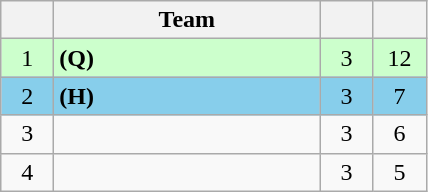<table class="wikitable" style="text-align:center">
<tr>
<th style="width:28px"></th>
<th style="width:170px">Team</th>
<th style="width:28px"></th>
<th style="width:28px"></th>
</tr>
<tr bgcolor=#ccffcc>
<td>1</td>
<td style="text-align:left"> <strong>(Q)</strong></td>
<td>3</td>
<td>12</td>
</tr>
<tr bgcolor=#87ceeb>
<td>2</td>
<td style="text-align:left"> <strong>(H)</strong></td>
<td>3</td>
<td>7</td>
</tr>
<tr>
<td>3</td>
<td style="text-align:left"></td>
<td>3</td>
<td>6</td>
</tr>
<tr>
<td>4</td>
<td style="text-align:left"></td>
<td>3</td>
<td>5</td>
</tr>
</table>
